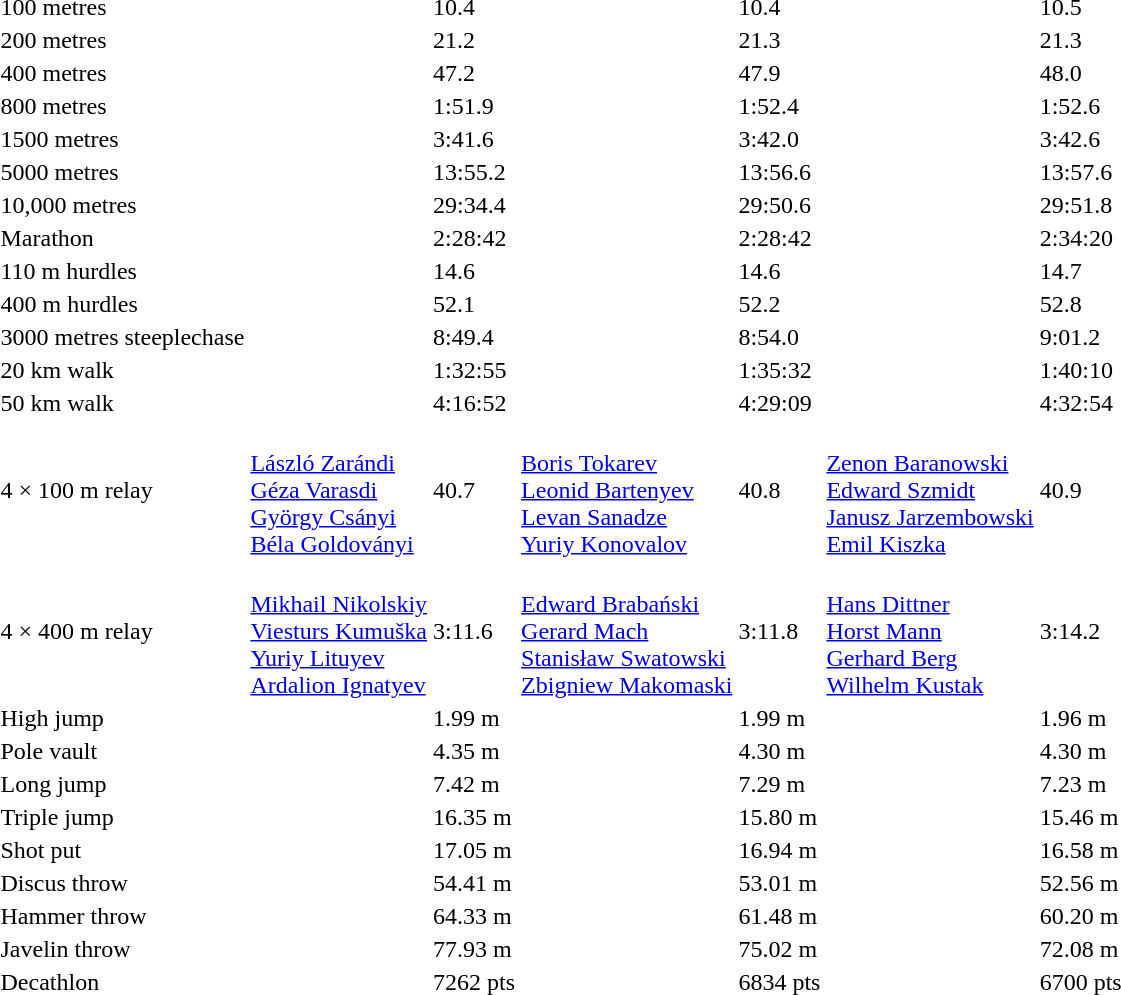<table>
<tr>
<td>100 metres</td>
<td></td>
<td>10.4</td>
<td></td>
<td>10.4</td>
<td></td>
<td>10.5</td>
</tr>
<tr>
<td>200 metres</td>
<td></td>
<td>21.2</td>
<td></td>
<td>21.3</td>
<td></td>
<td>21.3</td>
</tr>
<tr>
<td>400 metres</td>
<td></td>
<td>47.2</td>
<td></td>
<td>47.9</td>
<td></td>
<td>48.0</td>
</tr>
<tr>
<td>800 metres</td>
<td></td>
<td>1:51.9</td>
<td></td>
<td>1:52.4</td>
<td></td>
<td>1:52.6</td>
</tr>
<tr>
<td>1500 metres</td>
<td></td>
<td>3:41.6</td>
<td></td>
<td>3:42.0</td>
<td></td>
<td>3:42.6</td>
</tr>
<tr>
<td>5000 metres</td>
<td></td>
<td>13:55.2</td>
<td></td>
<td>13:56.6</td>
<td></td>
<td>13:57.6</td>
</tr>
<tr>
<td>10,000 metres</td>
<td></td>
<td>29:34.4</td>
<td></td>
<td>29:50.6</td>
<td></td>
<td>29:51.8</td>
</tr>
<tr>
<td>Marathon</td>
<td></td>
<td>2:28:42</td>
<td></td>
<td>2:28:42</td>
<td></td>
<td>2:34:20</td>
</tr>
<tr>
<td>110 m hurdles</td>
<td></td>
<td>14.6</td>
<td></td>
<td>14.6</td>
<td></td>
<td>14.7</td>
</tr>
<tr>
<td>400 m hurdles</td>
<td></td>
<td>52.1</td>
<td></td>
<td>52.2</td>
<td></td>
<td>52.8</td>
</tr>
<tr>
<td>3000 metres steeplechase</td>
<td></td>
<td>8:49.4</td>
<td></td>
<td>8:54.0</td>
<td></td>
<td>9:01.2</td>
</tr>
<tr>
<td>20 km walk</td>
<td></td>
<td>1:32:55</td>
<td></td>
<td>1:35:32</td>
<td></td>
<td>1:40:10</td>
</tr>
<tr>
<td>50 km walk</td>
<td></td>
<td>4:16:52</td>
<td></td>
<td>4:29:09</td>
<td></td>
<td>4:32:54</td>
</tr>
<tr>
<td>4 × 100 m relay</td>
<td><br><a href='#'>László Zarándi</a><br><a href='#'>Géza Varasdi</a><br><a href='#'>György Csányi</a><br><a href='#'>Béla Goldoványi</a></td>
<td>40.7</td>
<td><br><a href='#'>Boris Tokarev</a><br><a href='#'>Leonid Bartenyev</a><br><a href='#'>Levan Sanadze</a><br><a href='#'>Yuriy Konovalov</a></td>
<td>40.8</td>
<td><br><a href='#'>Zenon Baranowski</a><br><a href='#'>Edward Szmidt</a><br><a href='#'>Janusz Jarzembowski</a><br><a href='#'>Emil Kiszka</a></td>
<td>40.9</td>
</tr>
<tr>
<td>4 × 400 m relay</td>
<td><br><a href='#'>Mikhail Nikolskiy</a><br><a href='#'>Viesturs Kumuška</a><br><a href='#'>Yuriy Lituyev</a><br><a href='#'>Ardalion Ignatyev</a></td>
<td>3:11.6</td>
<td><br><a href='#'>Edward Brabański</a><br><a href='#'>Gerard Mach</a><br><a href='#'>Stanisław Swatowski</a><br><a href='#'>Zbigniew Makomaski</a></td>
<td>3:11.8</td>
<td><br><a href='#'>Hans Dittner</a><br><a href='#'>Horst Mann</a><br><a href='#'>Gerhard Berg</a><br><a href='#'>Wilhelm Kustak</a></td>
<td>3:14.2</td>
</tr>
<tr>
<td>High jump</td>
<td></td>
<td>1.99 m</td>
<td></td>
<td>1.99 m</td>
<td></td>
<td>1.96 m</td>
</tr>
<tr>
<td>Pole vault</td>
<td></td>
<td>4.35 m</td>
<td></td>
<td>4.30 m</td>
<td></td>
<td>4.30 m</td>
</tr>
<tr>
<td>Long jump</td>
<td></td>
<td>7.42 m</td>
<td></td>
<td>7.29 m</td>
<td></td>
<td>7.23 m</td>
</tr>
<tr>
<td>Triple jump</td>
<td></td>
<td>16.35 m</td>
<td></td>
<td>15.80 m</td>
<td></td>
<td>15.46 m</td>
</tr>
<tr>
<td>Shot put</td>
<td></td>
<td>17.05 m</td>
<td></td>
<td>16.94 m</td>
<td></td>
<td>16.58 m</td>
</tr>
<tr>
<td>Discus throw</td>
<td></td>
<td>54.41 m</td>
<td></td>
<td>53.01 m</td>
<td></td>
<td>52.56 m</td>
</tr>
<tr>
<td>Hammer throw</td>
<td></td>
<td>64.33 m</td>
<td></td>
<td>61.48 m</td>
<td></td>
<td>60.20 m</td>
</tr>
<tr>
<td>Javelin throw</td>
<td></td>
<td>77.93 m</td>
<td></td>
<td>75.02 m</td>
<td></td>
<td>72.08 m</td>
</tr>
<tr>
<td>Decathlon</td>
<td></td>
<td>7262 pts</td>
<td></td>
<td>6834 pts</td>
<td></td>
<td>6700 pts</td>
</tr>
</table>
